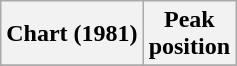<table class="wikitable">
<tr>
<th>Chart (1981)</th>
<th>Peak<br>position</th>
</tr>
<tr>
</tr>
</table>
